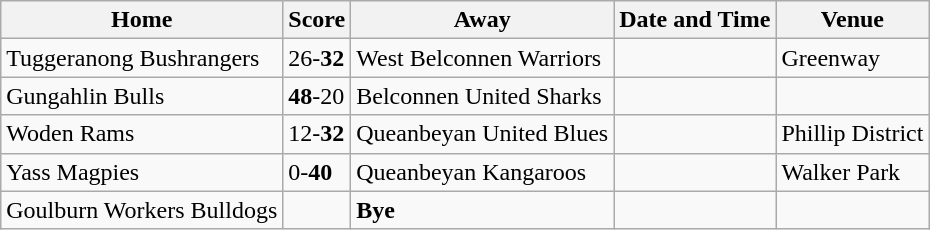<table class="wikitable">
<tr>
<th>Home</th>
<th>Score</th>
<th>Away</th>
<th>Date and Time</th>
<th>Venue</th>
</tr>
<tr>
<td> Tuggeranong Bushrangers</td>
<td>26-<strong>32</strong></td>
<td> West Belconnen Warriors</td>
<td></td>
<td>Greenway</td>
</tr>
<tr>
<td> Gungahlin Bulls</td>
<td><strong>48</strong>-20</td>
<td> Belconnen United Sharks</td>
<td></td>
<td></td>
</tr>
<tr>
<td> Woden Rams</td>
<td>12-<strong>32</strong></td>
<td> Queanbeyan United Blues</td>
<td></td>
<td>Phillip District</td>
</tr>
<tr>
<td> Yass Magpies</td>
<td>0-<strong>40</strong></td>
<td> Queanbeyan Kangaroos</td>
<td></td>
<td>Walker Park</td>
</tr>
<tr>
<td> Goulburn Workers Bulldogs</td>
<td></td>
<td><strong>Bye</strong></td>
<td></td>
<td></td>
</tr>
</table>
